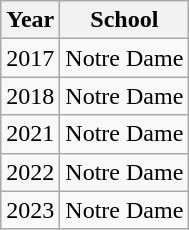<table class="wikitable">
<tr>
<th>Year</th>
<th>School</th>
</tr>
<tr>
<td>2017</td>
<td>Notre Dame</td>
</tr>
<tr>
<td>2018</td>
<td>Notre Dame</td>
</tr>
<tr>
<td>2021</td>
<td>Notre Dame</td>
</tr>
<tr>
<td>2022</td>
<td>Notre Dame</td>
</tr>
<tr>
<td>2023</td>
<td>Notre Dame</td>
</tr>
</table>
